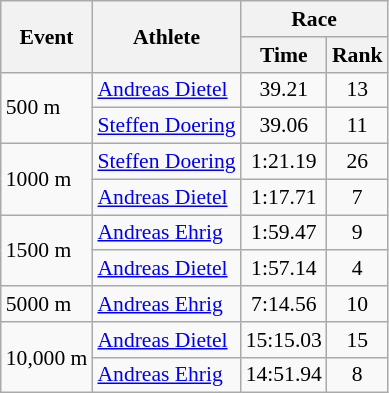<table class="wikitable" style="font-size:90%;">
<tr>
<th rowspan=2>Event</th>
<th rowspan=2>Athlete</th>
<th colspan=2>Race</th>
</tr>
<tr>
<th>Time</th>
<th>Rank</th>
</tr>
<tr>
<td rowspan=2>500 m</td>
<td><a href='#'>Andreas Dietel</a></td>
<td align=center>39.21</td>
<td align=center>13</td>
</tr>
<tr>
<td><a href='#'>Steffen Doering</a></td>
<td align=center>39.06</td>
<td align=center>11</td>
</tr>
<tr>
<td rowspan=2>1000 m</td>
<td><a href='#'>Steffen Doering</a></td>
<td align=center>1:21.19</td>
<td align=center>26</td>
</tr>
<tr>
<td><a href='#'>Andreas Dietel</a></td>
<td align=center>1:17.71</td>
<td align=center>7</td>
</tr>
<tr>
<td rowspan=2>1500 m</td>
<td><a href='#'>Andreas Ehrig</a></td>
<td align=center>1:59.47</td>
<td align=center>9</td>
</tr>
<tr>
<td><a href='#'>Andreas Dietel</a></td>
<td align=center>1:57.14</td>
<td align=center>4</td>
</tr>
<tr>
<td>5000 m</td>
<td><a href='#'>Andreas Ehrig</a></td>
<td align=center>7:14.56</td>
<td align=center>10</td>
</tr>
<tr>
<td rowspan=2>10,000 m</td>
<td><a href='#'>Andreas Dietel</a></td>
<td align=center>15:15.03</td>
<td align=center>15</td>
</tr>
<tr>
<td><a href='#'>Andreas Ehrig</a></td>
<td align=center>14:51.94</td>
<td align=center>8</td>
</tr>
</table>
